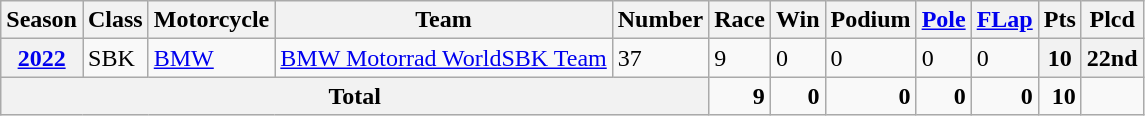<table class="wikitable">
<tr>
<th>Season</th>
<th>Class</th>
<th>Motorcycle</th>
<th>Team</th>
<th>Number</th>
<th>Race</th>
<th>Win</th>
<th>Podium</th>
<th><a href='#'>Pole</a></th>
<th><a href='#'>FLap</a></th>
<th>Pts</th>
<th>Plcd</th>
</tr>
<tr>
<th><a href='#'>2022</a></th>
<td>SBK</td>
<td><a href='#'>BMW</a></td>
<td><a href='#'>BMW Motorrad WorldSBK Team</a></td>
<td>37</td>
<td>9</td>
<td>0</td>
<td>0</td>
<td>0</td>
<td>0</td>
<th>10</th>
<th>22nd</th>
</tr>
<tr align="right">
<th colspan=5>Total</th>
<td><strong>9</strong></td>
<td><strong>0</strong></td>
<td><strong>0</strong></td>
<td><strong>0</strong></td>
<td><strong>0</strong></td>
<td><strong>10</strong></td>
<td></td>
</tr>
</table>
